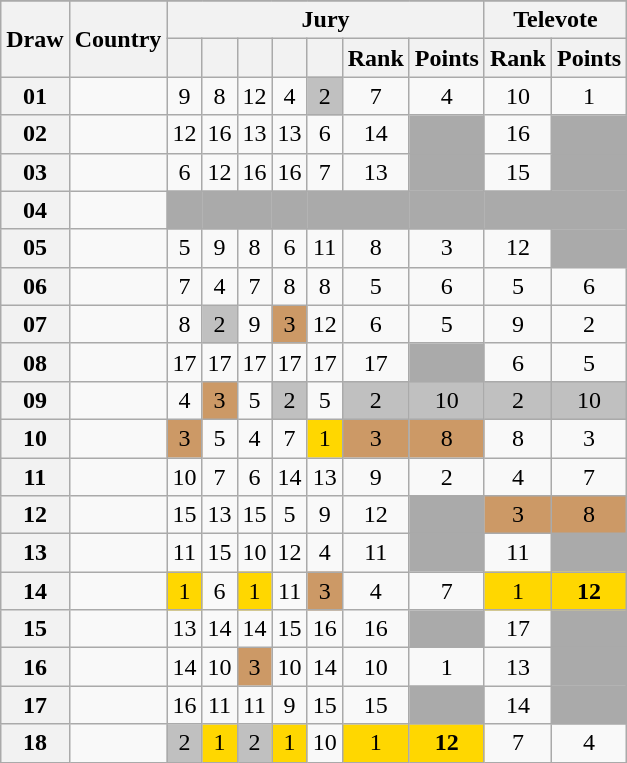<table class="sortable wikitable collapsible plainrowheaders" style="text-align:center;">
<tr>
</tr>
<tr>
<th scope="col" rowspan="2">Draw</th>
<th scope="col" rowspan="2">Country</th>
<th scope="col" colspan="7">Jury</th>
<th scope="col" colspan="2">Televote</th>
</tr>
<tr>
<th scope="col"><small></small></th>
<th scope="col"><small></small></th>
<th scope="col"><small></small></th>
<th scope="col"><small></small></th>
<th scope="col"><small></small></th>
<th scope="col">Rank</th>
<th scope="col">Points</th>
<th scope="col">Rank</th>
<th scope="col">Points</th>
</tr>
<tr>
<th scope="row" style="text-align:center;">01</th>
<td style="text-align:left;"></td>
<td>9</td>
<td>8</td>
<td>12</td>
<td>4</td>
<td style="background:silver;">2</td>
<td>7</td>
<td>4</td>
<td>10</td>
<td>1</td>
</tr>
<tr>
<th scope="row" style="text-align:center;">02</th>
<td style="text-align:left;"></td>
<td>12</td>
<td>16</td>
<td>13</td>
<td>13</td>
<td>6</td>
<td>14</td>
<td style="background:#AAAAAA;"></td>
<td>16</td>
<td style="background:#AAAAAA;"></td>
</tr>
<tr>
<th scope="row" style="text-align:center;">03</th>
<td style="text-align:left;"></td>
<td>6</td>
<td>12</td>
<td>16</td>
<td>16</td>
<td>7</td>
<td>13</td>
<td style="background:#AAAAAA;"></td>
<td>15</td>
<td style="background:#AAAAAA;"></td>
</tr>
<tr class="sortbottom">
<th scope="row" style="text-align:center;">04</th>
<td style="text-align:left;"></td>
<td style="background:#AAAAAA;"></td>
<td style="background:#AAAAAA;"></td>
<td style="background:#AAAAAA;"></td>
<td style="background:#AAAAAA;"></td>
<td style="background:#AAAAAA;"></td>
<td style="background:#AAAAAA;"></td>
<td style="background:#AAAAAA;"></td>
<td style="background:#AAAAAA;"></td>
<td style="background:#AAAAAA;"></td>
</tr>
<tr>
<th scope="row" style="text-align:center;">05</th>
<td style="text-align:left;"></td>
<td>5</td>
<td>9</td>
<td>8</td>
<td>6</td>
<td>11</td>
<td>8</td>
<td>3</td>
<td>12</td>
<td style="background:#AAAAAA;"></td>
</tr>
<tr>
<th scope="row" style="text-align:center;">06</th>
<td style="text-align:left;"></td>
<td>7</td>
<td>4</td>
<td>7</td>
<td>8</td>
<td>8</td>
<td>5</td>
<td>6</td>
<td>5</td>
<td>6</td>
</tr>
<tr>
<th scope="row" style="text-align:center;">07</th>
<td style="text-align:left;"></td>
<td>8</td>
<td style="background:silver;">2</td>
<td>9</td>
<td style="background:#CC9966;">3</td>
<td>12</td>
<td>6</td>
<td>5</td>
<td>9</td>
<td>2</td>
</tr>
<tr>
<th scope="row" style="text-align:center;">08</th>
<td style="text-align:left;"></td>
<td>17</td>
<td>17</td>
<td>17</td>
<td>17</td>
<td>17</td>
<td>17</td>
<td style="background:#AAAAAA;"></td>
<td>6</td>
<td>5</td>
</tr>
<tr>
<th scope="row" style="text-align:center;">09</th>
<td style="text-align:left;"></td>
<td>4</td>
<td style="background:#CC9966;">3</td>
<td>5</td>
<td style="background:silver;">2</td>
<td>5</td>
<td style="background:silver;">2</td>
<td style="background:silver;">10</td>
<td style="background:silver;">2</td>
<td style="background:silver;">10</td>
</tr>
<tr>
<th scope="row" style="text-align:center;">10</th>
<td style="text-align:left;"></td>
<td style="background:#CC9966;">3</td>
<td>5</td>
<td>4</td>
<td>7</td>
<td style="background:gold;">1</td>
<td style="background:#CC9966;">3</td>
<td style="background:#CC9966;">8</td>
<td>8</td>
<td>3</td>
</tr>
<tr>
<th scope="row" style="text-align:center;">11</th>
<td style="text-align:left;"></td>
<td>10</td>
<td>7</td>
<td>6</td>
<td>14</td>
<td>13</td>
<td>9</td>
<td>2</td>
<td>4</td>
<td>7</td>
</tr>
<tr>
<th scope="row" style="text-align:center;">12</th>
<td style="text-align:left;"></td>
<td>15</td>
<td>13</td>
<td>15</td>
<td>5</td>
<td>9</td>
<td>12</td>
<td style="background:#AAAAAA;"></td>
<td style="background:#CC9966;">3</td>
<td style="background:#CC9966;">8</td>
</tr>
<tr>
<th scope="row" style="text-align:center;">13</th>
<td style="text-align:left;"></td>
<td>11</td>
<td>15</td>
<td>10</td>
<td>12</td>
<td>4</td>
<td>11</td>
<td style="background:#AAAAAA;"></td>
<td>11</td>
<td style="background:#AAAAAA;"></td>
</tr>
<tr>
<th scope="row" style="text-align:center;">14</th>
<td style="text-align:left;"></td>
<td style="background:gold;">1</td>
<td>6</td>
<td style="background:gold;">1</td>
<td>11</td>
<td style="background:#CC9966;">3</td>
<td>4</td>
<td>7</td>
<td style="background:gold;">1</td>
<td style="background:gold;"><strong>12</strong></td>
</tr>
<tr>
<th scope="row" style="text-align:center;">15</th>
<td style="text-align:left;"></td>
<td>13</td>
<td>14</td>
<td>14</td>
<td>15</td>
<td>16</td>
<td>16</td>
<td style="background:#AAAAAA;"></td>
<td>17</td>
<td style="background:#AAAAAA;"></td>
</tr>
<tr>
<th scope="row" style="text-align:center;">16</th>
<td style="text-align:left;"></td>
<td>14</td>
<td>10</td>
<td style="background:#CC9966;">3</td>
<td>10</td>
<td>14</td>
<td>10</td>
<td>1</td>
<td>13</td>
<td style="background:#AAAAAA;"></td>
</tr>
<tr>
<th scope="row" style="text-align:center;">17</th>
<td style="text-align:left;"></td>
<td>16</td>
<td>11</td>
<td>11</td>
<td>9</td>
<td>15</td>
<td>15</td>
<td style="background:#AAAAAA;"></td>
<td>14</td>
<td style="background:#AAAAAA;"></td>
</tr>
<tr>
<th scope="row" style="text-align:center;">18</th>
<td style="text-align:left;"></td>
<td style="background:silver;">2</td>
<td style="background:gold;">1</td>
<td style="background:silver;">2</td>
<td style="background:gold;">1</td>
<td>10</td>
<td style="background:gold;">1</td>
<td style="background:gold;"><strong>12</strong></td>
<td>7</td>
<td>4</td>
</tr>
</table>
